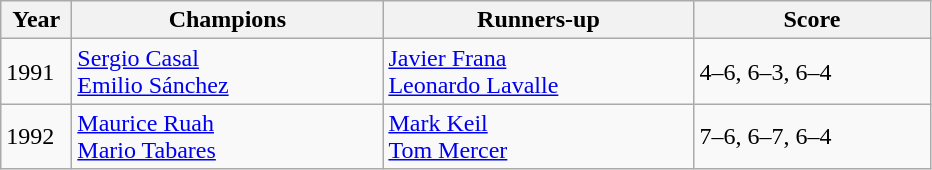<table class="wikitable">
<tr>
<th style="width:40px">Year</th>
<th style="width:200px">Champions</th>
<th style="width:200px">Runners-up</th>
<th style="width:150px" class="unsortable">Score</th>
</tr>
<tr>
<td>1991</td>
<td> <a href='#'>Sergio Casal</a><br> <a href='#'>Emilio Sánchez</a></td>
<td> <a href='#'>Javier Frana</a><br> <a href='#'>Leonardo Lavalle</a></td>
<td>4–6, 6–3, 6–4</td>
</tr>
<tr>
<td>1992</td>
<td> <a href='#'>Maurice Ruah</a><br> <a href='#'>Mario Tabares</a></td>
<td> <a href='#'>Mark Keil</a><br> <a href='#'>Tom Mercer</a></td>
<td>7–6, 6–7, 6–4</td>
</tr>
</table>
